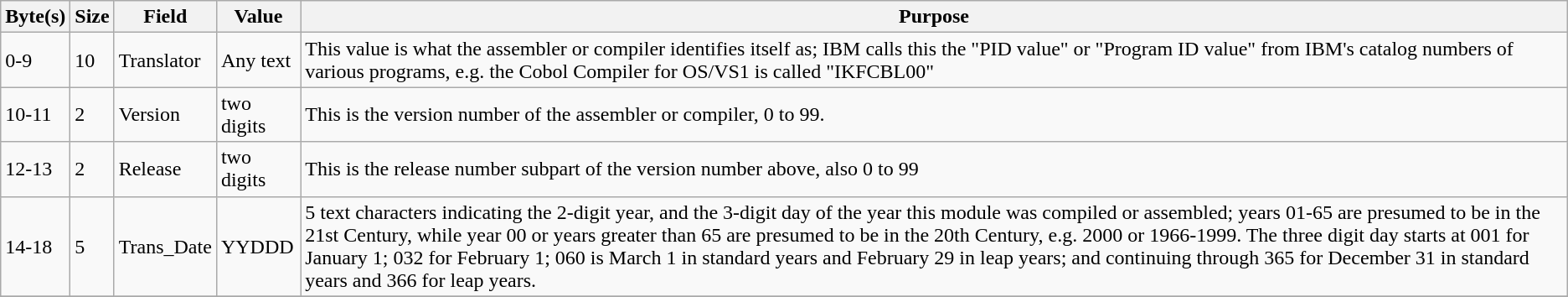<table class="wikitable" border="1">
<tr>
<th>Byte(s)</th>
<th>Size</th>
<th>Field</th>
<th>Value</th>
<th>Purpose</th>
</tr>
<tr>
<td>0-9</td>
<td>10</td>
<td>Translator</td>
<td>Any text</td>
<td>This value is what the assembler or compiler identifies itself as; IBM calls this the "PID value" or "Program ID value" from IBM's catalog numbers of various programs, e.g. the Cobol Compiler for OS/VS1 is called "IKFCBL00"</td>
</tr>
<tr>
<td>10-11</td>
<td>2</td>
<td>Version</td>
<td>two digits</td>
<td>This is the version number of the assembler or compiler, 0 to 99.</td>
</tr>
<tr>
<td>12-13</td>
<td>2</td>
<td>Release</td>
<td>two digits</td>
<td>This is the release number subpart of the version number above, also 0 to 99</td>
</tr>
<tr>
<td>14-18</td>
<td>5</td>
<td>Trans_Date</td>
<td>YYDDD</td>
<td>5 text characters indicating the 2-digit year, and the 3-digit day of the year this module was compiled or assembled; years 01-65 are presumed to be in the 21st Century, while year 00 or years greater than 65 are presumed to be in the 20th Century, e.g. 2000 or 1966-1999. The three digit day starts at 001 for January 1; 032 for February 1; 060 is March 1 in standard years and February 29 in leap years; and continuing through 365 for December 31 in standard years and 366 for leap years.</td>
</tr>
<tr>
</tr>
<tr>
</tr>
</table>
